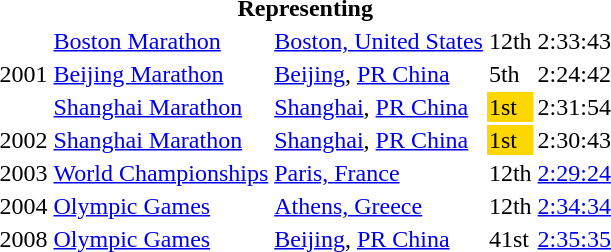<table>
<tr>
<th colspan="5">Representing </th>
</tr>
<tr>
<td rowspan=3>2001</td>
<td><a href='#'>Boston Marathon</a></td>
<td><a href='#'>Boston, United States</a></td>
<td>12th</td>
<td>2:33:43</td>
</tr>
<tr>
<td><a href='#'>Beijing Marathon</a></td>
<td><a href='#'>Beijing</a>, <a href='#'>PR China</a></td>
<td>5th</td>
<td>2:24:42</td>
</tr>
<tr>
<td><a href='#'>Shanghai Marathon</a></td>
<td><a href='#'>Shanghai</a>, <a href='#'>PR China</a></td>
<td bgcolor="gold">1st</td>
<td>2:31:54</td>
</tr>
<tr>
<td>2002</td>
<td><a href='#'>Shanghai Marathon</a></td>
<td><a href='#'>Shanghai</a>, <a href='#'>PR China</a></td>
<td bgcolor="gold">1st</td>
<td>2:30:43</td>
</tr>
<tr>
<td>2003</td>
<td><a href='#'>World Championships</a></td>
<td><a href='#'>Paris, France</a></td>
<td>12th</td>
<td><a href='#'>2:29:24</a></td>
</tr>
<tr>
<td>2004</td>
<td><a href='#'>Olympic Games</a></td>
<td><a href='#'>Athens, Greece</a></td>
<td>12th</td>
<td><a href='#'>2:34:34</a></td>
</tr>
<tr>
<td>2008</td>
<td><a href='#'>Olympic Games</a></td>
<td><a href='#'>Beijing</a>, <a href='#'>PR China</a></td>
<td>41st</td>
<td><a href='#'>2:35:35</a></td>
</tr>
</table>
